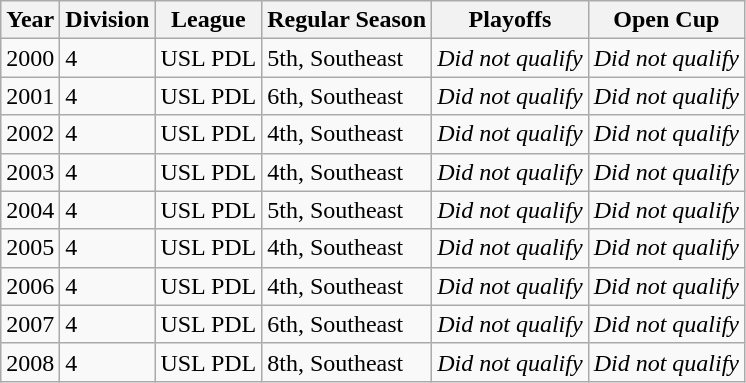<table class="wikitable">
<tr>
<th>Year</th>
<th>Division</th>
<th>League</th>
<th>Regular Season</th>
<th>Playoffs</th>
<th>Open Cup</th>
</tr>
<tr>
<td>2000</td>
<td>4</td>
<td>USL PDL</td>
<td>5th, Southeast</td>
<td><em>Did not qualify</em></td>
<td><em>Did not qualify</em></td>
</tr>
<tr>
<td>2001</td>
<td>4</td>
<td>USL PDL</td>
<td>6th, Southeast</td>
<td><em>Did not qualify</em></td>
<td><em>Did not qualify</em></td>
</tr>
<tr>
<td>2002</td>
<td>4</td>
<td>USL PDL</td>
<td>4th, Southeast</td>
<td><em>Did not qualify</em></td>
<td><em>Did not qualify</em></td>
</tr>
<tr>
<td>2003</td>
<td>4</td>
<td>USL PDL</td>
<td>4th, Southeast</td>
<td><em>Did not qualify</em></td>
<td><em>Did not qualify</em></td>
</tr>
<tr>
<td>2004</td>
<td>4</td>
<td>USL PDL</td>
<td>5th, Southeast</td>
<td><em>Did not qualify</em></td>
<td><em>Did not qualify</em></td>
</tr>
<tr>
<td>2005</td>
<td>4</td>
<td>USL PDL</td>
<td>4th, Southeast</td>
<td><em>Did not qualify</em></td>
<td><em>Did not qualify</em></td>
</tr>
<tr>
<td>2006</td>
<td>4</td>
<td>USL PDL</td>
<td>4th, Southeast</td>
<td><em>Did not qualify</em></td>
<td><em>Did not qualify</em></td>
</tr>
<tr>
<td>2007</td>
<td>4</td>
<td>USL PDL</td>
<td>6th, Southeast</td>
<td><em>Did not qualify</em></td>
<td><em>Did not qualify</em></td>
</tr>
<tr>
<td>2008</td>
<td>4</td>
<td>USL PDL</td>
<td>8th, Southeast</td>
<td><em>Did not qualify</em></td>
<td><em>Did not qualify</em></td>
</tr>
</table>
